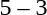<table style="text-align:center">
<tr>
<th width=200></th>
<th width=100></th>
<th width=200></th>
</tr>
<tr>
<td align=right><strong></strong></td>
<td>5 – 3</td>
<td align=left></td>
</tr>
</table>
